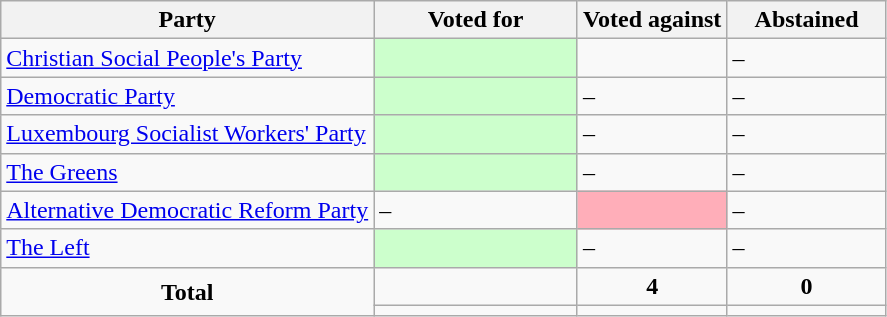<table class="wikitable">
<tr>
<th>Party</th>
<th style="width:23%;">Voted for</th>
<th>Voted against</th>
<th style="width:18%;">Abstained</th>
</tr>
<tr>
<td> <a href='#'>Christian Social People's Party</a></td>
<td style="background-color:#CCFFCC;"></td>
<td></td>
<td>–</td>
</tr>
<tr>
<td> <a href='#'>Democratic Party</a></td>
<td style="background-color:#CCFFCC;"></td>
<td>–</td>
<td>–</td>
</tr>
<tr>
<td> <a href='#'>Luxembourg Socialist Workers' Party</a></td>
<td style="background-color:#CCFFCC;"></td>
<td>–</td>
<td>–</td>
</tr>
<tr>
<td> <a href='#'>The Greens</a></td>
<td style="background-color:#CCFFCC;"></td>
<td>–</td>
<td>–</td>
</tr>
<tr>
<td> <a href='#'>Alternative Democratic Reform Party</a></td>
<td>–</td>
<td style="background-color:#FFAEB9;"></td>
<td>–</td>
</tr>
<tr>
<td> <a href='#'>The Left</a></td>
<td style="background-color:#CCFFCC;"></td>
<td>–</td>
<td>–</td>
</tr>
<tr>
<td style="text-align:center;" rowspan="2"><strong>Total</strong></td>
<td></td>
<td style="text-align:center;"><strong>4</strong></td>
<td style="text-align:center;"><strong>0</strong></td>
</tr>
<tr>
<td style="text-align:center;"></td>
<td style="text-align:center;"></td>
<td style="text-align:center;"></td>
</tr>
</table>
